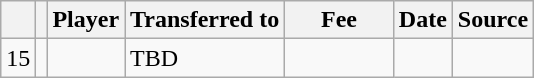<table class="wikitable plainrowheaders sortable">
<tr>
<th></th>
<th></th>
<th scope=col>Player</th>
<th>Transferred to</th>
<th !scope=col; style="width: 65px;">Fee</th>
<th scope=col>Date</th>
<th scope=col>Source</th>
</tr>
<tr>
<td align=center>15</td>
<td align=center></td>
<td></td>
<td>TBD</td>
<td></td>
<td></td>
<td></td>
</tr>
</table>
